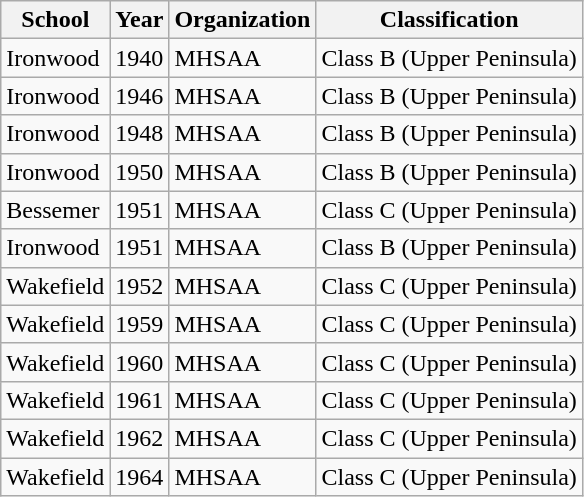<table class="wikitable">
<tr>
<th>School</th>
<th>Year</th>
<th>Organization</th>
<th>Classification</th>
</tr>
<tr>
<td>Ironwood</td>
<td>1940</td>
<td>MHSAA</td>
<td>Class B (Upper Peninsula)</td>
</tr>
<tr>
<td>Ironwood</td>
<td>1946</td>
<td>MHSAA</td>
<td>Class B (Upper Peninsula)</td>
</tr>
<tr>
<td>Ironwood</td>
<td>1948</td>
<td>MHSAA</td>
<td>Class B (Upper Peninsula)</td>
</tr>
<tr>
<td>Ironwood</td>
<td>1950</td>
<td>MHSAA</td>
<td>Class B (Upper Peninsula)</td>
</tr>
<tr>
<td>Bessemer</td>
<td>1951</td>
<td>MHSAA</td>
<td>Class C (Upper Peninsula)</td>
</tr>
<tr>
<td>Ironwood</td>
<td>1951</td>
<td>MHSAA</td>
<td>Class B (Upper Peninsula)</td>
</tr>
<tr>
<td>Wakefield</td>
<td>1952</td>
<td>MHSAA</td>
<td>Class C (Upper Peninsula)</td>
</tr>
<tr>
<td>Wakefield</td>
<td>1959</td>
<td>MHSAA</td>
<td>Class C (Upper Peninsula)</td>
</tr>
<tr>
<td>Wakefield</td>
<td>1960</td>
<td>MHSAA</td>
<td>Class C (Upper Peninsula)</td>
</tr>
<tr>
<td>Wakefield</td>
<td>1961</td>
<td>MHSAA</td>
<td>Class C (Upper Peninsula)</td>
</tr>
<tr>
<td>Wakefield</td>
<td>1962</td>
<td>MHSAA</td>
<td>Class C (Upper Peninsula)</td>
</tr>
<tr>
<td>Wakefield</td>
<td>1964</td>
<td>MHSAA</td>
<td>Class C (Upper Peninsula)</td>
</tr>
</table>
